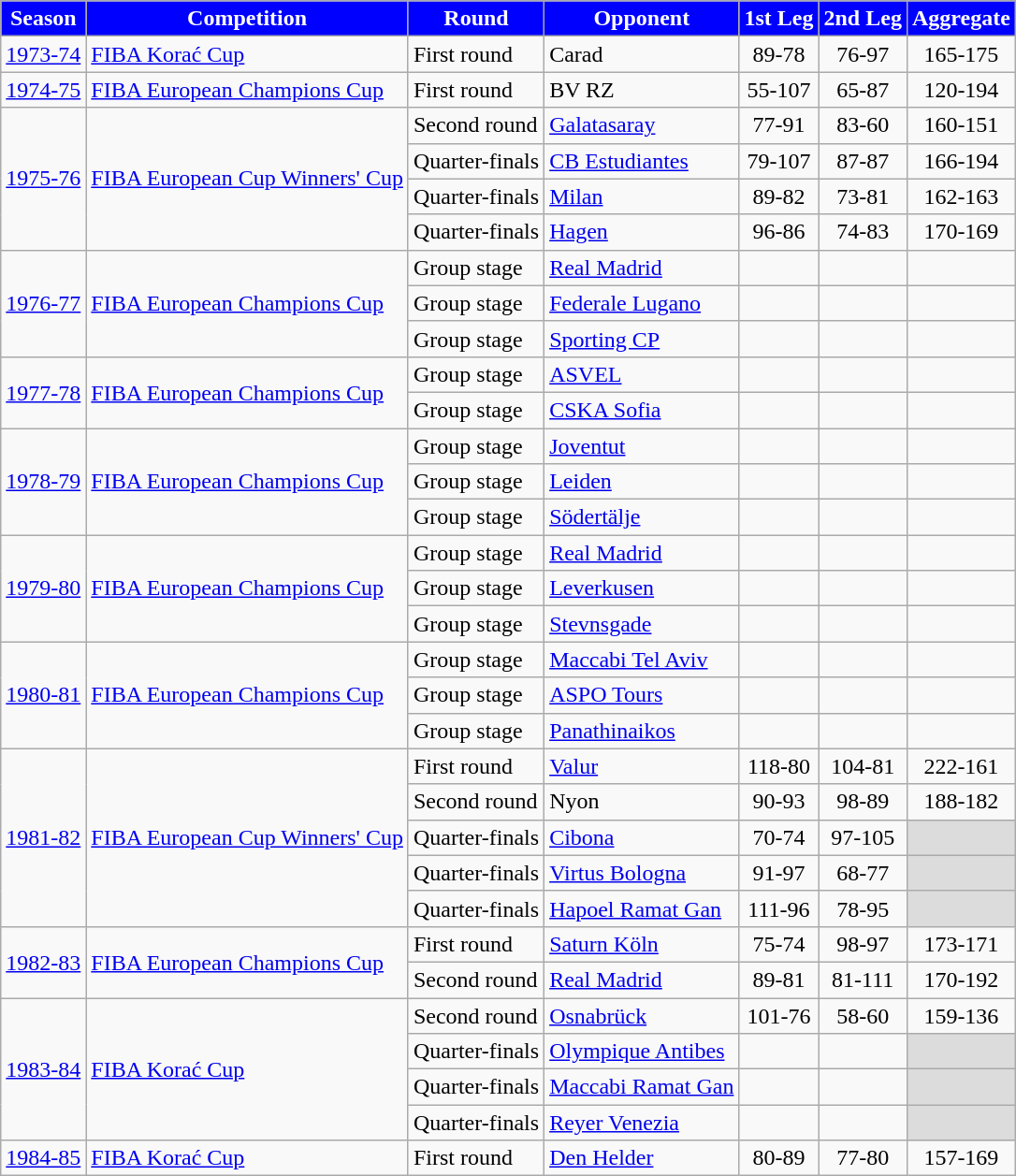<table class="wikitable">
<tr>
<th style="background:blue; color:white;" scope="col">Season</th>
<th style="background:blue; color:white;" scope="col">Competition</th>
<th style="background:blue; color:white;" scope="col">Round</th>
<th style="background:blue; color:white;" scope="col">Opponent</th>
<th style="background:blue; color:white;" scope="col">1st Leg</th>
<th style="background:blue; color:white;" scope="col">2nd Leg</th>
<th style="background:blue; color:white;" scope="col">Aggregate</th>
</tr>
<tr>
<td><a href='#'>1973-74</a></td>
<td><a href='#'>FIBA Korać Cup</a></td>
<td>First round</td>
<td> Carad</td>
<td align="center">89-78</td>
<td align="center">76-97</td>
<td align="center">165-175</td>
</tr>
<tr>
<td><a href='#'>1974-75</a></td>
<td><a href='#'>FIBA European Champions Cup</a></td>
<td>First round</td>
<td> BV RZ</td>
<td align="center">55-107</td>
<td align="center">65-87</td>
<td align="center">120-194</td>
</tr>
<tr>
<td rowspan=4><a href='#'>1975-76</a></td>
<td rowspan=4><a href='#'>FIBA European Cup Winners' Cup</a></td>
<td>Second round</td>
<td> <a href='#'>Galatasaray</a></td>
<td align="center">77-91</td>
<td align="center">83-60</td>
<td align="center">160-151</td>
</tr>
<tr>
<td>Quarter-finals</td>
<td> <a href='#'>CB Estudiantes</a></td>
<td align="center">79-107</td>
<td align="center">87-87</td>
<td align="center">166-194</td>
</tr>
<tr>
<td>Quarter-finals</td>
<td> <a href='#'>Milan</a></td>
<td align="center">89-82</td>
<td align="center">73-81</td>
<td align="center">162-163</td>
</tr>
<tr>
<td>Quarter-finals</td>
<td> <a href='#'>Hagen</a></td>
<td align="center">96-86</td>
<td align="center">74-83</td>
<td align="center">170-169</td>
</tr>
<tr>
<td rowspan=3><a href='#'>1976-77</a></td>
<td rowspan=3><a href='#'>FIBA European Champions Cup</a></td>
<td>Group stage</td>
<td> <a href='#'>Real Madrid</a></td>
<td align="center"></td>
<td align="center"></td>
<td align="center"></td>
</tr>
<tr>
<td>Group stage</td>
<td> <a href='#'>Federale Lugano</a></td>
<td align="center"></td>
<td align="center"></td>
<td align="center"></td>
</tr>
<tr>
<td>Group stage</td>
<td> <a href='#'>Sporting CP</a></td>
<td align="center"></td>
<td align="center"></td>
<td align="center"></td>
</tr>
<tr>
<td rowspan=2><a href='#'>1977-78</a></td>
<td rowspan=2><a href='#'>FIBA European Champions Cup</a></td>
<td>Group stage</td>
<td> <a href='#'>ASVEL</a></td>
<td align="center"></td>
<td align="center"></td>
<td align="center"></td>
</tr>
<tr>
<td>Group stage</td>
<td> <a href='#'>CSKA Sofia</a></td>
<td align="center"></td>
<td align="center"></td>
<td align="center"></td>
</tr>
<tr>
<td rowspan=3><a href='#'>1978-79</a></td>
<td rowspan=3><a href='#'>FIBA European Champions Cup</a></td>
<td>Group stage</td>
<td> <a href='#'>Joventut</a></td>
<td align="center"></td>
<td align="center"></td>
<td align="center"></td>
</tr>
<tr>
<td>Group stage</td>
<td> <a href='#'>Leiden</a></td>
<td align="center"></td>
<td align="center"></td>
<td align="center"></td>
</tr>
<tr>
<td>Group stage</td>
<td> <a href='#'>Södertälje</a></td>
<td align="center"></td>
<td align="center"></td>
<td align="center"></td>
</tr>
<tr>
<td rowspan=3><a href='#'>1979-80</a></td>
<td rowspan=3><a href='#'>FIBA European Champions Cup</a></td>
<td>Group stage</td>
<td> <a href='#'>Real Madrid</a></td>
<td align="center"></td>
<td align="center"></td>
<td align="center"></td>
</tr>
<tr>
<td>Group stage</td>
<td> <a href='#'>Leverkusen</a></td>
<td align="center"></td>
<td align="center"></td>
<td align="center"></td>
</tr>
<tr>
<td>Group stage</td>
<td> <a href='#'>Stevnsgade</a></td>
<td align="center"></td>
<td align="center"></td>
<td align="center"></td>
</tr>
<tr>
<td rowspan=3><a href='#'>1980-81</a></td>
<td rowspan=3><a href='#'>FIBA European Champions Cup</a></td>
<td>Group stage</td>
<td> <a href='#'>Maccabi Tel Aviv</a></td>
<td align="center"></td>
<td align="center"></td>
<td align="center"></td>
</tr>
<tr>
<td>Group stage</td>
<td> <a href='#'>ASPO Tours</a></td>
<td align="center"></td>
<td align="center"></td>
<td align="center"></td>
</tr>
<tr>
<td>Group stage</td>
<td> <a href='#'>Panathinaikos</a></td>
<td align="center"></td>
<td align="center"></td>
<td align="center"></td>
</tr>
<tr>
<td rowspan=5><a href='#'>1981-82</a></td>
<td rowspan=5><a href='#'>FIBA European Cup Winners' Cup</a></td>
<td>First round</td>
<td> <a href='#'>Valur</a></td>
<td align="center">118-80</td>
<td align="center">104-81</td>
<td align="center">222-161</td>
</tr>
<tr>
<td>Second round</td>
<td> Nyon</td>
<td align="center">90-93</td>
<td align="center">98-89</td>
<td align="center">188-182</td>
</tr>
<tr>
<td>Quarter-finals</td>
<td> <a href='#'>Cibona</a></td>
<td align="center">70-74</td>
<td align="center">97-105</td>
<td align="center"bgcolor=#dcdcdc></td>
</tr>
<tr>
<td>Quarter-finals</td>
<td> <a href='#'>Virtus Bologna</a></td>
<td align="center">91-97</td>
<td align="center">68-77</td>
<td align="center"bgcolor=#dcdcdc></td>
</tr>
<tr>
<td>Quarter-finals</td>
<td> <a href='#'>Hapoel Ramat Gan</a></td>
<td align="center">111-96</td>
<td align="center">78-95</td>
<td align="center"bgcolor=#dcdcdc></td>
</tr>
<tr>
<td rowspan=2><a href='#'>1982-83</a></td>
<td rowspan=2><a href='#'>FIBA European Champions Cup</a></td>
<td>First round</td>
<td> <a href='#'>Saturn Köln</a></td>
<td align="center">75-74</td>
<td align="center">98-97</td>
<td align="center">173-171</td>
</tr>
<tr>
<td>Second round</td>
<td> <a href='#'>Real Madrid</a></td>
<td align="center">89-81</td>
<td align="center">81-111</td>
<td align="center">170-192</td>
</tr>
<tr>
<td rowspan=4><a href='#'>1983-84</a></td>
<td rowspan=4><a href='#'>FIBA Korać Cup</a></td>
<td>Second round</td>
<td> <a href='#'>Osnabrück</a></td>
<td align="center">101-76</td>
<td align="center">58-60</td>
<td align="center">159-136</td>
</tr>
<tr>
<td>Quarter-finals</td>
<td> <a href='#'>Olympique Antibes</a></td>
<td align="center"></td>
<td align="center"></td>
<td align="center"bgcolor=#dcdcdc></td>
</tr>
<tr>
<td>Quarter-finals</td>
<td> <a href='#'>Maccabi Ramat Gan</a></td>
<td align="center"></td>
<td align="center"></td>
<td align="center"bgcolor=#dcdcdc></td>
</tr>
<tr>
<td>Quarter-finals</td>
<td> <a href='#'>Reyer Venezia</a></td>
<td align="center"></td>
<td align="center"></td>
<td align="center"bgcolor=#dcdcdc></td>
</tr>
<tr>
<td><a href='#'>1984-85</a></td>
<td><a href='#'>FIBA Korać Cup</a></td>
<td>First round</td>
<td> <a href='#'>Den Helder</a></td>
<td align="center">80-89</td>
<td align="center">77-80</td>
<td align="center">157-169</td>
</tr>
</table>
